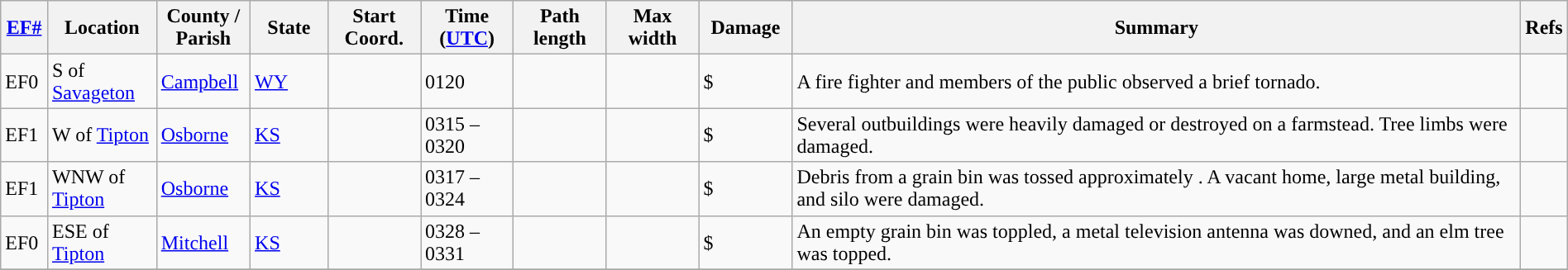<table class="wikitable sortable" style="width:100%;">
<tr>
<th scope="col" width="3%" align="center"><a href='#'>EF#</a></th>
<th scope="col" width="7%" align="center" class="unsortable">Location</th>
<th scope="col" width="6%" align="center" class="unsortable">County / Parish</th>
<th scope="col" width="5%" align="center">State</th>
<th scope="col" width="6%" align="center">Start Coord.</th>
<th scope="col" width="6%" align="center">Time (<a href='#'>UTC</a>)</th>
<th scope="col" width="6%" align="center">Path length</th>
<th scope="col" width="6%" align="center">Max width</th>
<th scope="col" width="6%" align="center">Damage</th>
<th scope="col" width="48%" class="unsortable" align="center">Summary</th>
<th scope="col" width="48%" class="unsortable" align="center">Refs</th>
</tr>
<tr>
<td>EF0</td>
<td>S of <a href='#'>Savageton</a></td>
<td><a href='#'>Campbell</a></td>
<td><a href='#'>WY</a></td>
<td></td>
<td>0120</td>
<td></td>
<td></td>
<td>$</td>
<td>A fire fighter and members of the public observed a brief tornado.</td>
<td></td>
</tr>
<tr>
<td>EF1</td>
<td>W of <a href='#'>Tipton</a></td>
<td><a href='#'>Osborne</a></td>
<td><a href='#'>KS</a></td>
<td></td>
<td>0315 – 0320</td>
<td></td>
<td></td>
<td>$</td>
<td>Several outbuildings were heavily damaged or destroyed on a farmstead. Tree limbs were damaged.</td>
<td></td>
</tr>
<tr>
<td>EF1</td>
<td>WNW of <a href='#'>Tipton</a></td>
<td><a href='#'>Osborne</a></td>
<td><a href='#'>KS</a></td>
<td></td>
<td>0317 – 0324</td>
<td></td>
<td></td>
<td>$</td>
<td>Debris from a grain bin was tossed approximately . A vacant home, large metal building, and silo were damaged.</td>
<td></td>
</tr>
<tr>
<td>EF0</td>
<td>ESE of <a href='#'>Tipton</a></td>
<td><a href='#'>Mitchell</a></td>
<td><a href='#'>KS</a></td>
<td></td>
<td>0328 – 0331</td>
<td></td>
<td></td>
<td>$</td>
<td>An empty grain bin was toppled, a metal television antenna was downed, and an elm tree was topped.</td>
<td></td>
</tr>
<tr>
</tr>
</table>
